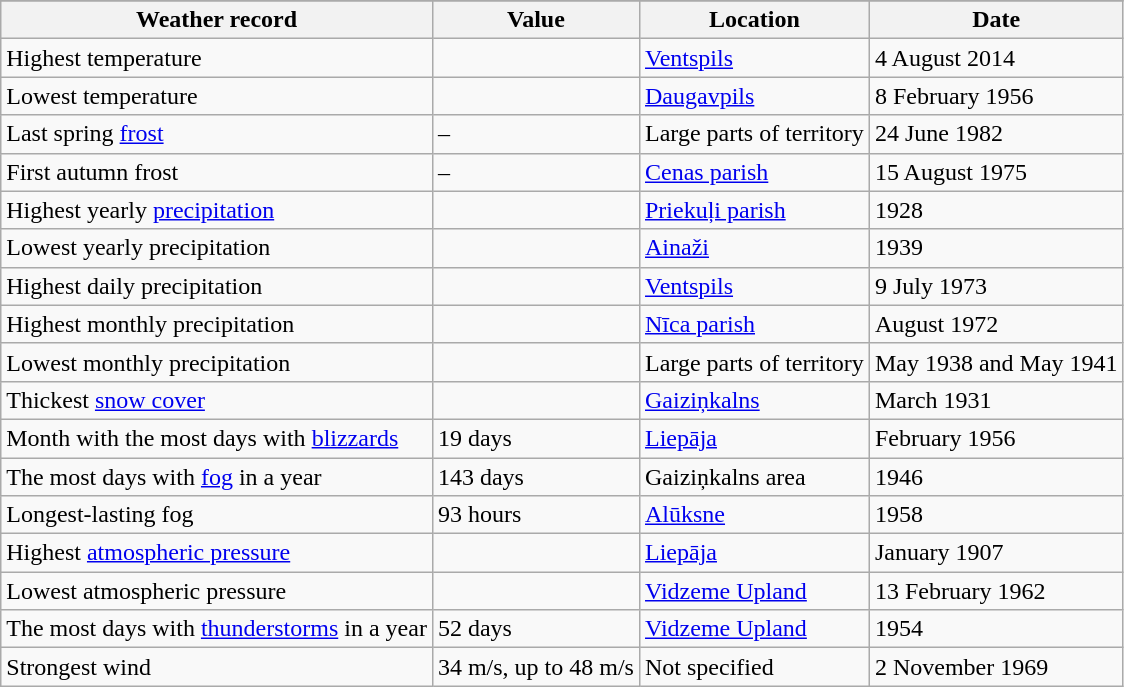<table class="wikitable">
<tr>
</tr>
<tr>
<th>Weather record</th>
<th>Value</th>
<th>Location</th>
<th>Date</th>
</tr>
<tr>
<td>Highest temperature</td>
<td></td>
<td><a href='#'>Ventspils</a></td>
<td>4 August 2014</td>
</tr>
<tr>
<td>Lowest temperature</td>
<td></td>
<td><a href='#'>Daugavpils</a></td>
<td>8 February 1956</td>
</tr>
<tr>
<td>Last spring <a href='#'>frost</a></td>
<td>–</td>
<td>Large parts of territory</td>
<td>24 June 1982</td>
</tr>
<tr>
<td>First autumn frost</td>
<td>–</td>
<td><a href='#'>Cenas parish</a></td>
<td>15 August 1975</td>
</tr>
<tr>
<td>Highest yearly <a href='#'>precipitation</a></td>
<td></td>
<td><a href='#'>Priekuļi parish</a></td>
<td>1928</td>
</tr>
<tr>
<td>Lowest yearly precipitation</td>
<td></td>
<td><a href='#'>Ainaži</a></td>
<td>1939</td>
</tr>
<tr>
<td>Highest daily precipitation</td>
<td></td>
<td><a href='#'>Ventspils</a></td>
<td>9 July 1973</td>
</tr>
<tr>
<td>Highest monthly precipitation</td>
<td></td>
<td><a href='#'>Nīca parish</a></td>
<td>August 1972</td>
</tr>
<tr>
<td>Lowest monthly precipitation</td>
<td></td>
<td>Large parts of territory</td>
<td>May 1938 and May 1941</td>
</tr>
<tr>
<td>Thickest <a href='#'>snow cover</a></td>
<td></td>
<td><a href='#'>Gaiziņkalns</a></td>
<td>March 1931</td>
</tr>
<tr>
<td>Month with the most days with <a href='#'>blizzards</a></td>
<td>19 days</td>
<td><a href='#'>Liepāja</a></td>
<td>February 1956</td>
</tr>
<tr>
<td>The most days with <a href='#'>fog</a> in a year</td>
<td>143 days</td>
<td>Gaiziņkalns area</td>
<td>1946</td>
</tr>
<tr>
<td>Longest-lasting fog</td>
<td>93 hours</td>
<td><a href='#'>Alūksne</a></td>
<td>1958</td>
</tr>
<tr>
<td>Highest <a href='#'>atmospheric pressure</a></td>
<td></td>
<td><a href='#'>Liepāja</a></td>
<td>January 1907</td>
</tr>
<tr>
<td>Lowest atmospheric pressure</td>
<td></td>
<td><a href='#'>Vidzeme Upland</a></td>
<td>13 February 1962</td>
</tr>
<tr>
<td>The most days with <a href='#'>thunderstorms</a> in a year</td>
<td>52 days</td>
<td><a href='#'>Vidzeme Upland</a></td>
<td>1954</td>
</tr>
<tr>
<td>Strongest wind</td>
<td>34 m/s, up to 48 m/s</td>
<td>Not specified</td>
<td>2 November 1969</td>
</tr>
</table>
